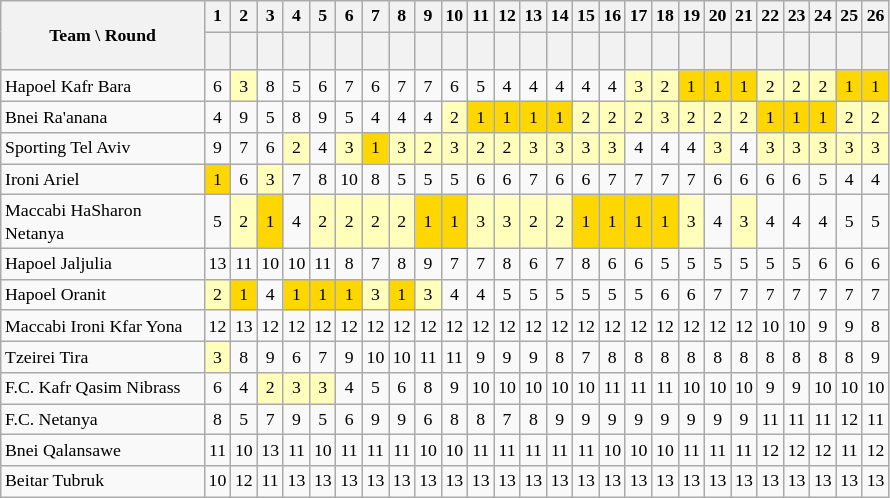<table class="wikitable sortable" style="font-size: 74%; text-align:center;">
<tr>
<th rowspan="2" style="width:130px;">Team \ Round</th>
<th align=center>1</th>
<th align=center>2</th>
<th align=center>3</th>
<th align=center>4</th>
<th align=center>5</th>
<th align=center>6</th>
<th align=center>7</th>
<th align=center>8</th>
<th align=center>9</th>
<th align=center>10</th>
<th align=center>11</th>
<th align=center>12</th>
<th align=center>13</th>
<th align=center>14</th>
<th align=center>15</th>
<th align=center>16</th>
<th align=center>17</th>
<th align=center>18</th>
<th align=center>19</th>
<th align=center>20</th>
<th align=center>21</th>
<th align=center>22</th>
<th align=center>23</th>
<th align=center>24</th>
<th align=center>25</th>
<th align=center>26</th>
</tr>
<tr>
<th style="text-align:center; height:20px;"></th>
<th align=center></th>
<th align=center></th>
<th align=center></th>
<th align=center></th>
<th align=center></th>
<th align=center></th>
<th align=center></th>
<th align=center></th>
<th align=center></th>
<th align=center></th>
<th align=center></th>
<th align=center></th>
<th align=center></th>
<th align=center></th>
<th align=center></th>
<th align=center></th>
<th align=center></th>
<th align=center></th>
<th align=center></th>
<th align=center></th>
<th align=center></th>
<th align=center></th>
<th align=center></th>
<th align=center></th>
<th align=center></th>
</tr>
<tr>
<td align=left>Hapoel Kafr Bara</td>
<td>6</td>
<td style=background:#ffb>3</td>
<td>8</td>
<td>5</td>
<td>6</td>
<td>7</td>
<td>6</td>
<td>7</td>
<td>7</td>
<td>6</td>
<td>5</td>
<td>4</td>
<td>4</td>
<td>4</td>
<td>4</td>
<td>4</td>
<td style=background:#ffb>3</td>
<td style=background:#ffb>2</td>
<td style=background:gold>1</td>
<td style=background:gold>1</td>
<td style=background:gold>1</td>
<td style=background:#ffb>2</td>
<td style=background:#ffb>2</td>
<td style=background:#ffb>2</td>
<td style=background:gold>1</td>
<td style=background:gold>1</td>
</tr>
<tr>
<td align=left>Bnei Ra'anana</td>
<td>4</td>
<td>9</td>
<td>5</td>
<td>8</td>
<td>9</td>
<td>5</td>
<td>4</td>
<td>4</td>
<td>4</td>
<td style=background:#ffb>2</td>
<td style=background:gold>1</td>
<td style=background:gold>1</td>
<td style=background:gold>1</td>
<td style=background:gold>1</td>
<td style=background:#ffb>2</td>
<td style=background:#ffb>2</td>
<td style=background:#ffb>2</td>
<td style=background:#ffb>3</td>
<td style=background:#ffb>2</td>
<td style=background:#ffb>2</td>
<td style=background:#ffb>2</td>
<td style=background:gold>1</td>
<td style=background:gold>1</td>
<td style=background:gold>1</td>
<td style=background:#ffb>2</td>
<td style=background:#ffb>2</td>
</tr>
<tr>
<td align=left>Sporting Tel Aviv</td>
<td>9</td>
<td>7</td>
<td>6</td>
<td style=background:#ffb>2</td>
<td>4</td>
<td style=background:#ffb>3</td>
<td style=background:gold>1</td>
<td style=background:#ffb>3</td>
<td style=background:#ffb>2</td>
<td style=background:#ffb>3</td>
<td style=background:#ffb>2</td>
<td style=background:#ffb>2</td>
<td style=background:#ffb>3</td>
<td style=background:#ffb>3</td>
<td style=background:#ffb>3</td>
<td style=background:#ffb>3</td>
<td>4</td>
<td>4</td>
<td>4</td>
<td style=background:#ffb>3</td>
<td>4</td>
<td style=background:#ffb>3</td>
<td style=background:#ffb>3</td>
<td style=background:#ffb>3</td>
<td style=background:#ffb>3</td>
<td style=background:#ffb>3</td>
</tr>
<tr>
<td align=left>Ironi Ariel</td>
<td style=background:gold>1</td>
<td>6</td>
<td style=background:#ffb>3</td>
<td>7</td>
<td>8</td>
<td>10</td>
<td>8</td>
<td>5</td>
<td>5</td>
<td>5</td>
<td>6</td>
<td>6</td>
<td>7</td>
<td>6</td>
<td>6</td>
<td>7</td>
<td>7</td>
<td>7</td>
<td>7</td>
<td>6</td>
<td>6</td>
<td>6</td>
<td>6</td>
<td>5</td>
<td>4</td>
<td>4</td>
</tr>
<tr>
<td align=left>Maccabi HaSharon Netanya</td>
<td>5</td>
<td style=background:#ffb>2</td>
<td style=background:gold>1</td>
<td>4</td>
<td style=background:#ffb>2</td>
<td style=background:#ffb>2</td>
<td style=background:#ffb>2</td>
<td style=background:#ffb>2</td>
<td style=background:gold>1</td>
<td style=background:gold>1</td>
<td style=background:#ffb>3</td>
<td style=background:#ffb>3</td>
<td style=background:#ffb>2</td>
<td style=background:#ffb>2</td>
<td style=background:gold>1</td>
<td style=background:gold>1</td>
<td style=background:gold>1</td>
<td style=background:gold>1</td>
<td style=background:#ffb>3</td>
<td>4</td>
<td style=background:#ffb>3</td>
<td>4</td>
<td>4</td>
<td>4</td>
<td>5</td>
<td>5</td>
</tr>
<tr>
<td align=left>Hapoel Jaljulia</td>
<td>13</td>
<td>11</td>
<td>10</td>
<td>10</td>
<td>11</td>
<td>8</td>
<td>7</td>
<td>8</td>
<td>9</td>
<td>7</td>
<td>7</td>
<td>8</td>
<td>6</td>
<td>7</td>
<td>8</td>
<td>6</td>
<td>6</td>
<td>5</td>
<td>5</td>
<td>5</td>
<td>5</td>
<td>5</td>
<td>5</td>
<td>6</td>
<td>6</td>
<td>6</td>
</tr>
<tr>
<td align=left>Hapoel Oranit</td>
<td style=background:#ffb>2</td>
<td style=background:gold>1</td>
<td>4</td>
<td style=background:gold>1</td>
<td style=background:gold>1</td>
<td style=background:gold>1</td>
<td style=background:#ffb>3</td>
<td style=background:gold>1</td>
<td style=background:#ffb>3</td>
<td>4</td>
<td>4</td>
<td>5</td>
<td>5</td>
<td>5</td>
<td>5</td>
<td>5</td>
<td>5</td>
<td>6</td>
<td>6</td>
<td>7</td>
<td>7</td>
<td>7</td>
<td>7</td>
<td>7</td>
<td>7</td>
<td>7</td>
</tr>
<tr>
<td align=left>Maccabi Ironi Kfar Yona</td>
<td>12</td>
<td>13</td>
<td>12</td>
<td>12</td>
<td>12</td>
<td>12</td>
<td>12</td>
<td>12</td>
<td>12</td>
<td>12</td>
<td>12</td>
<td>12</td>
<td>12</td>
<td>12</td>
<td>12</td>
<td>12</td>
<td>12</td>
<td>12</td>
<td>12</td>
<td>12</td>
<td>12</td>
<td>10</td>
<td>10</td>
<td>9</td>
<td>9</td>
<td>8</td>
</tr>
<tr>
<td align=left>Tzeirei Tira</td>
<td style=background:#ffb>3</td>
<td>8</td>
<td>9</td>
<td>6</td>
<td>7</td>
<td>9</td>
<td>10</td>
<td>10</td>
<td>11</td>
<td>11</td>
<td>9</td>
<td>9</td>
<td>9</td>
<td>8</td>
<td>7</td>
<td>8</td>
<td>8</td>
<td>8</td>
<td>8</td>
<td>8</td>
<td>8</td>
<td>8</td>
<td>8</td>
<td>8</td>
<td>8</td>
<td>9</td>
</tr>
<tr>
<td align=left>F.C. Kafr Qasim Nibrass</td>
<td>6</td>
<td>4</td>
<td style=background:#ffb>2</td>
<td style=background:#ffb>3</td>
<td style=background:#ffb>3</td>
<td>4</td>
<td>5</td>
<td>6</td>
<td>8</td>
<td>9</td>
<td>10</td>
<td>10</td>
<td>10</td>
<td>10</td>
<td>10</td>
<td>11</td>
<td>11</td>
<td>11</td>
<td>10</td>
<td>10</td>
<td>10</td>
<td>9</td>
<td>9</td>
<td>10</td>
<td>10</td>
<td>10</td>
</tr>
<tr>
<td align=left>F.C. Netanya</td>
<td>8</td>
<td>5</td>
<td>7</td>
<td>9</td>
<td>5</td>
<td>6</td>
<td>9</td>
<td>9</td>
<td>6</td>
<td>8</td>
<td>8</td>
<td>7</td>
<td>8</td>
<td>9</td>
<td>9</td>
<td>9</td>
<td>9</td>
<td>9</td>
<td>9</td>
<td>9</td>
<td>9</td>
<td>11</td>
<td>11</td>
<td>11</td>
<td>12</td>
<td>11</td>
</tr>
<tr>
<td align=left>Bnei Qalansawe</td>
<td>11</td>
<td>10</td>
<td>13</td>
<td>11</td>
<td>10</td>
<td>11</td>
<td>11</td>
<td>11</td>
<td>10</td>
<td>10</td>
<td>11</td>
<td>11</td>
<td>11</td>
<td>11</td>
<td>11</td>
<td>10</td>
<td>10</td>
<td>10</td>
<td>11</td>
<td>11</td>
<td>11</td>
<td>12</td>
<td>12</td>
<td>12</td>
<td>11</td>
<td>12</td>
</tr>
<tr>
<td align=left>Beitar Tubruk</td>
<td>10</td>
<td>12</td>
<td>11</td>
<td>13</td>
<td>13</td>
<td>13</td>
<td>13</td>
<td>13</td>
<td>13</td>
<td>13</td>
<td>13</td>
<td>13</td>
<td>13</td>
<td>13</td>
<td>13</td>
<td>13</td>
<td>13</td>
<td>13</td>
<td>13</td>
<td>13</td>
<td>13</td>
<td>13</td>
<td>13</td>
<td>13</td>
<td>13</td>
<td>13</td>
</tr>
</table>
